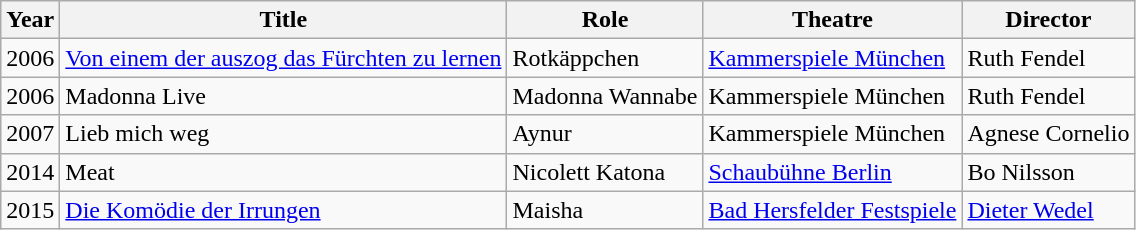<table class="wikitable">
<tr>
<th>Year</th>
<th>Title</th>
<th>Role</th>
<th>Theatre</th>
<th>Director</th>
</tr>
<tr>
<td>2006</td>
<td><a href='#'>Von einem der auszog das Fürchten zu lernen</a></td>
<td>Rotkäppchen</td>
<td><a href='#'>Kammerspiele München</a></td>
<td>Ruth Fendel</td>
</tr>
<tr>
<td>2006</td>
<td>Madonna Live</td>
<td>Madonna Wannabe</td>
<td>Kammerspiele München</td>
<td>Ruth Fendel</td>
</tr>
<tr>
<td>2007</td>
<td>Lieb mich weg</td>
<td>Aynur</td>
<td>Kammerspiele München</td>
<td>Agnese Cornelio</td>
</tr>
<tr>
<td>2014</td>
<td>Meat</td>
<td>Nicolett Katona</td>
<td><a href='#'>Schaubühne Berlin</a></td>
<td>Bo Nilsson</td>
</tr>
<tr>
<td>2015</td>
<td><a href='#'>Die Komödie der Irrungen</a></td>
<td>Maisha</td>
<td><a href='#'>Bad Hersfelder Festspiele</a></td>
<td><a href='#'>Dieter Wedel</a></td>
</tr>
</table>
